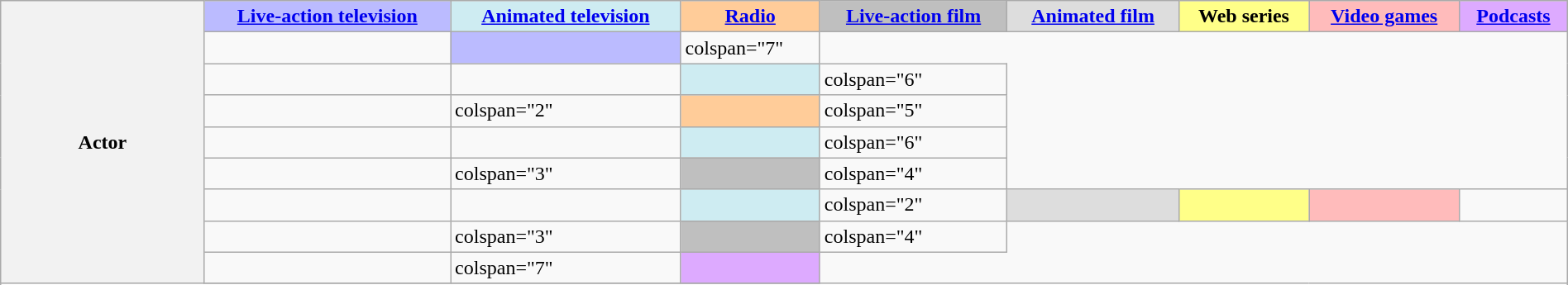<table class="wikitable sortable" width="100%">
<tr>
<th rowspan="30" width="13%" scope="col">Actor</th>
<th style="background:#bbf;"><a href='#'>Live-action television</a></th>
<th style="background:#CEECF2;"><a href='#'>Animated television</a></th>
<th style="background:#fc9;"><a href='#'>Radio</a></th>
<th style="background:#BFBFBF;"><a href='#'>Live-action film</a></th>
<th style="background:#ddd;"><a href='#'>Animated film</a></th>
<th style="background:#ff8;">Web series</th>
<th style="background:#fbb;"><a href='#'>Video games</a></th>
<th style="background:#daf;"><a href='#'>Podcasts</a></th>
</tr>
<tr>
<td data-sort-value="Craig, Yvonne"></td>
<td style="background:#bbf;"></td>
<td>colspan="7" </td>
</tr>
<tr>
<td data-sort-value="Webb, Jane"></td>
<td></td>
<td style="background:#CEECF2;"></td>
<td>colspan="6" </td>
</tr>
<tr>
<td data-sort-value="Thompson, Shelley"></td>
<td>colspan="2" </td>
<td style="background:#fc9;"></td>
<td>colspan="5" </td>
</tr>
<tr>
<td data-sort-value="Gilbert, Melissa"></td>
<td></td>
<td style="background:#CEECF2;"></td>
<td>colspan="6" </td>
</tr>
<tr>
<td data-sort-value="Silverstone, Alicia"></td>
<td>colspan="3" </td>
<td style="background:#BFBFBF;"></td>
<td>colspan="4" </td>
</tr>
<tr>
<td data-sort-value="Strong, Tara"></td>
<td></td>
<td style="background:#CEECF2;"></td>
<td>colspan="2" </td>
<td style="background:#ddd;"></td>
<td style="background:#ff8;"></td>
<td style="background:#fbb;"></td>
<td></td>
</tr>
<tr>
<td data-sort-value="Gunn, Hannah"></td>
<td>colspan="3" </td>
<td style="background:#BFBFBF;"></td>
<td>colspan="4" </td>
</tr>
<tr>
<td data-sort-value="Rodriguez, Gina"></td>
<td>colspan="7" </td>
<td style="background:#daf;"></td>
</tr>
<tr>
</tr>
</table>
